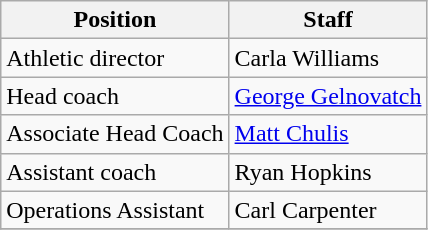<table class="wikitable">
<tr>
<th>Position</th>
<th>Staff</th>
</tr>
<tr>
<td>Athletic director</td>
<td>Carla Williams</td>
</tr>
<tr>
<td>Head coach</td>
<td><a href='#'>George Gelnovatch</a></td>
</tr>
<tr>
<td>Associate Head Coach</td>
<td><a href='#'>Matt Chulis</a></td>
</tr>
<tr>
<td>Assistant coach</td>
<td>Ryan Hopkins</td>
</tr>
<tr>
<td>Operations Assistant</td>
<td>Carl Carpenter</td>
</tr>
<tr>
</tr>
</table>
